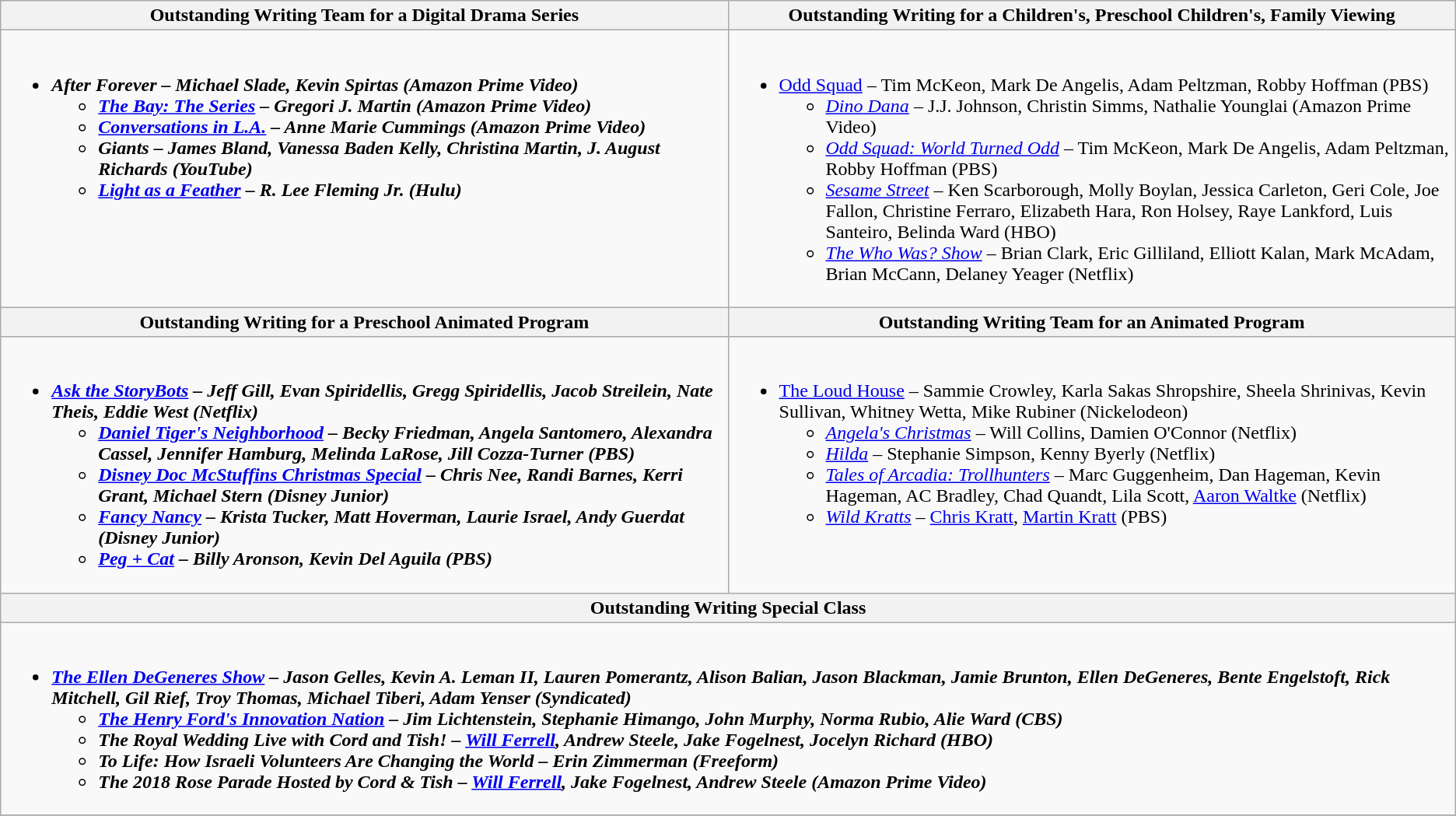<table class=wikitable>
<tr>
<th style="width:50%">Outstanding Writing Team for a Digital Drama Series</th>
<th style="width:50%">Outstanding Writing for a Children's, Preschool Children's, Family Viewing</th>
</tr>
<tr>
<td valign="top"><br><ul><li><strong><em>After Forever<em> – Michael Slade, Kevin Spirtas (Amazon Prime Video)<strong><ul><li></em><a href='#'>The Bay: The Series</a><em> – Gregori J. Martin (Amazon Prime Video)</li><li></em><a href='#'>Conversations in L.A.</a><em> – Anne Marie Cummings (Amazon Prime Video)</li><li></em>Giants<em> – James Bland, Vanessa Baden Kelly, Christina Martin, J. August Richards (YouTube)</li><li></em><a href='#'>Light as a Feather</a><em> – R. Lee Fleming Jr. (Hulu)</li></ul></li></ul></td>
<td valign="top"><br><ul><li></em></strong><a href='#'>Odd Squad</a></em> – Tim McKeon, Mark De Angelis, Adam Peltzman, Robby Hoffman (PBS)</strong><ul><li><em><a href='#'>Dino Dana</a></em> – J.J. Johnson, Christin Simms, Nathalie Younglai (Amazon Prime Video)</li><li><em><a href='#'>Odd Squad: World Turned Odd</a></em> – Tim McKeon, Mark De Angelis, Adam Peltzman, Robby Hoffman (PBS)</li><li><em><a href='#'>Sesame Street</a></em> – Ken Scarborough, Molly Boylan, Jessica Carleton, Geri Cole, Joe Fallon, Christine Ferraro, Elizabeth Hara, Ron Holsey, Raye Lankford, Luis Santeiro, Belinda Ward (HBO)</li><li><em><a href='#'>The Who Was? Show</a></em> – Brian Clark, Eric Gilliland, Elliott Kalan, Mark McAdam, Brian McCann, Delaney Yeager (Netflix)</li></ul></li></ul></td>
</tr>
<tr>
<th style="width:50%">Outstanding Writing for a Preschool Animated Program</th>
<th style="width:50%">Outstanding Writing Team for an Animated Program</th>
</tr>
<tr>
<td valign="top"><br><ul><li><strong><em><a href='#'>Ask the StoryBots</a><em> – Jeff Gill, Evan Spiridellis, Gregg Spiridellis, Jacob Streilein, Nate Theis, Eddie West (Netflix)<strong><ul><li></em><a href='#'>Daniel Tiger's Neighborhood</a><em> – Becky Friedman, Angela Santomero, Alexandra Cassel, Jennifer Hamburg, Melinda LaRose, Jill Cozza-Turner (PBS)</li><li></em><a href='#'>Disney Doc McStuffins Christmas Special</a><em> – Chris Nee, Randi Barnes, Kerri Grant, Michael Stern (Disney Junior)</li><li></em><a href='#'>Fancy Nancy</a><em> – Krista Tucker, Matt Hoverman, Laurie Israel, Andy Guerdat (Disney Junior)</li><li></em><a href='#'>Peg + Cat</a><em> – Billy Aronson, Kevin Del Aguila (PBS)</li></ul></li></ul></td>
<td valign="top"><br><ul><li></em></strong><a href='#'>The Loud House</a></em> – Sammie Crowley, Karla Sakas Shropshire, Sheela Shrinivas, Kevin Sullivan, Whitney Wetta, Mike Rubiner (Nickelodeon)</strong><ul><li><em><a href='#'>Angela's Christmas</a></em> – Will Collins, Damien O'Connor (Netflix)</li><li><em><a href='#'>Hilda</a></em> – Stephanie Simpson, Kenny Byerly (Netflix)</li><li><em><a href='#'>Tales of Arcadia: Trollhunters</a></em> – Marc Guggenheim, Dan Hageman, Kevin Hageman, AC Bradley, Chad Quandt, Lila Scott, <a href='#'>Aaron Waltke</a> (Netflix)</li><li><em><a href='#'>Wild Kratts</a></em> – <a href='#'>Chris Kratt</a>, <a href='#'>Martin Kratt</a> (PBS)</li></ul></li></ul></td>
</tr>
<tr>
<th colspan="2" style="width:50%">Outstanding Writing Special Class</th>
</tr>
<tr>
<td colspan="2" valign="top"><br><ul><li><strong><em><a href='#'>The Ellen DeGeneres Show</a><em> – Jason Gelles, Kevin A. Leman II, Lauren Pomerantz, Alison Balian, Jason Blackman, Jamie Brunton, Ellen DeGeneres, Bente Engelstoft, Rick Mitchell, Gil Rief, Troy Thomas, Michael Tiberi, Adam Yenser (Syndicated)<strong><ul><li></em><a href='#'>The Henry Ford's Innovation Nation</a><em> – Jim Lichtenstein, Stephanie Himango, John Murphy, Norma Rubio, Alie Ward (CBS)</li><li></em>The Royal Wedding Live with Cord and Tish!<em> – <a href='#'>Will Ferrell</a>, Andrew Steele, Jake Fogelnest, Jocelyn Richard (HBO)</li><li></em>To Life: How Israeli Volunteers Are Changing the World<em> – Erin Zimmerman (Freeform)</li><li></em>The 2018 Rose Parade Hosted by Cord & Tish<em> – <a href='#'>Will Ferrell</a>, Jake Fogelnest, Andrew Steele (Amazon Prime Video)</li></ul></li></ul></td>
</tr>
<tr>
</tr>
</table>
